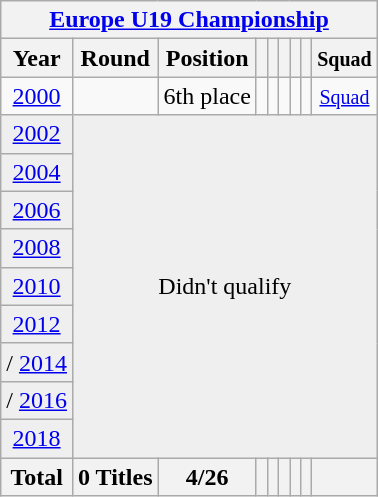<table class="wikitable" style="text-align: center;">
<tr>
<th colspan=9><a href='#'>Europe U19 Championship</a></th>
</tr>
<tr>
<th>Year</th>
<th>Round</th>
<th>Position</th>
<th></th>
<th></th>
<th></th>
<th></th>
<th></th>
<th><small>Squad</small></th>
</tr>
<tr>
<td> <a href='#'>2000</a></td>
<td></td>
<td>6th place</td>
<td></td>
<td></td>
<td></td>
<td></td>
<td></td>
<td><small><a href='#'>Squad</a></small></td>
</tr>
<tr bgcolor="efefef">
<td> <a href='#'>2002</a></td>
<td colspan=9 rowspan=9>Didn't qualify</td>
</tr>
<tr bgcolor="efefef">
<td> <a href='#'>2004</a></td>
</tr>
<tr bgcolor="efefef">
<td> <a href='#'>2006</a></td>
</tr>
<tr bgcolor="efefef">
<td> <a href='#'>2008</a></td>
</tr>
<tr bgcolor="efefef">
<td> <a href='#'>2010</a></td>
</tr>
<tr bgcolor="efefef">
<td> <a href='#'>2012</a></td>
</tr>
<tr bgcolor="efefef">
<td>/ <a href='#'>2014</a></td>
</tr>
<tr bgcolor="efefef">
<td>/ <a href='#'>2016</a></td>
</tr>
<tr bgcolor="efefef">
<td> <a href='#'>2018</a></td>
</tr>
<tr>
<th>Total</th>
<th>0 Titles</th>
<th>4/26</th>
<th></th>
<th></th>
<th></th>
<th></th>
<th></th>
<th></th>
</tr>
</table>
